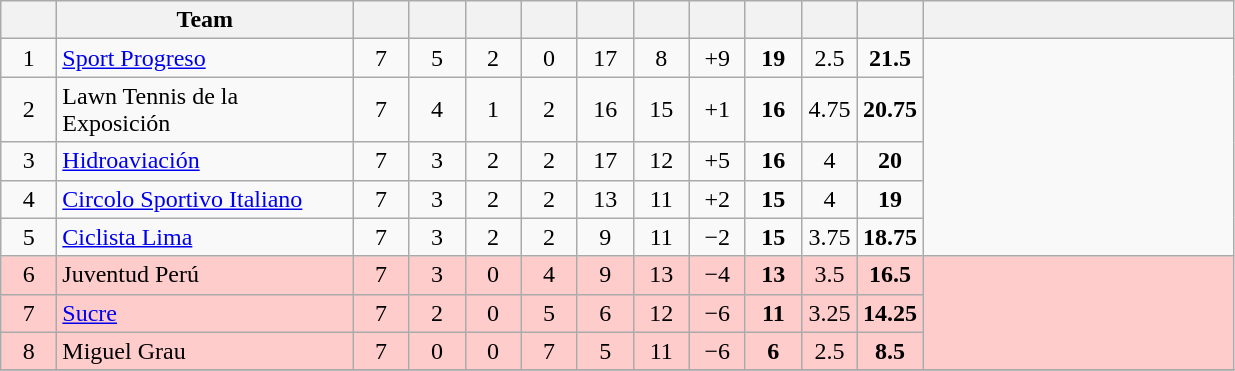<table class="wikitable" style="text-align:center;">
<tr>
<th width="30"></th>
<th width="190">Team</th>
<th width="30"></th>
<th width="30"></th>
<th width="30"></th>
<th width="30"></th>
<th width="30"></th>
<th width="30"></th>
<th width="30"></th>
<th width="30"></th>
<th width="30"></th>
<th width="30"></th>
<th width="200"></th>
</tr>
<tr>
<td>1</td>
<td align=left><a href='#'>Sport Progreso</a></td>
<td>7</td>
<td>5</td>
<td>2</td>
<td>0</td>
<td>17</td>
<td>8</td>
<td>+9</td>
<td><strong>19</strong></td>
<td>2.5</td>
<td><strong>21.5</strong></td>
<td rowspan=5></td>
</tr>
<tr>
<td>2</td>
<td align=left>Lawn Tennis de la Exposición</td>
<td>7</td>
<td>4</td>
<td>1</td>
<td>2</td>
<td>16</td>
<td>15</td>
<td>+1</td>
<td><strong>16</strong></td>
<td>4.75</td>
<td><strong>20.75</strong></td>
</tr>
<tr>
<td>3</td>
<td align=left><a href='#'>Hidroaviación</a></td>
<td>7</td>
<td>3</td>
<td>2</td>
<td>2</td>
<td>17</td>
<td>12</td>
<td>+5</td>
<td><strong>16</strong></td>
<td>4</td>
<td><strong>20</strong></td>
</tr>
<tr>
<td>4</td>
<td align=left><a href='#'>Circolo Sportivo Italiano</a></td>
<td>7</td>
<td>3</td>
<td>2</td>
<td>2</td>
<td>13</td>
<td>11</td>
<td>+2</td>
<td><strong>15</strong></td>
<td>4</td>
<td><strong>19</strong></td>
</tr>
<tr>
<td>5</td>
<td align=left><a href='#'>Ciclista Lima</a></td>
<td>7</td>
<td>3</td>
<td>2</td>
<td>2</td>
<td>9</td>
<td>11</td>
<td>−2</td>
<td><strong>15</strong></td>
<td>3.75</td>
<td><strong>18.75</strong></td>
</tr>
<tr bgcolor=#ffcccc>
<td>6</td>
<td align=left>Juventud Perú</td>
<td>7</td>
<td>3</td>
<td>0</td>
<td>4</td>
<td>9</td>
<td>13</td>
<td>−4</td>
<td><strong>13</strong></td>
<td>3.5</td>
<td><strong>16.5</strong></td>
<td rowspan=3></td>
</tr>
<tr bgcolor=#ffcccc>
<td>7</td>
<td align=left><a href='#'>Sucre</a></td>
<td>7</td>
<td>2</td>
<td>0</td>
<td>5</td>
<td>6</td>
<td>12</td>
<td>−6</td>
<td><strong>11</strong></td>
<td>3.25</td>
<td><strong>14.25</strong></td>
</tr>
<tr bgcolor=#ffcccc>
<td>8</td>
<td align=left>Miguel Grau</td>
<td>7</td>
<td>0</td>
<td>0</td>
<td>7</td>
<td>5</td>
<td>11</td>
<td>−6</td>
<td><strong>6</strong></td>
<td>2.5</td>
<td><strong>8.5</strong></td>
</tr>
<tr>
</tr>
</table>
